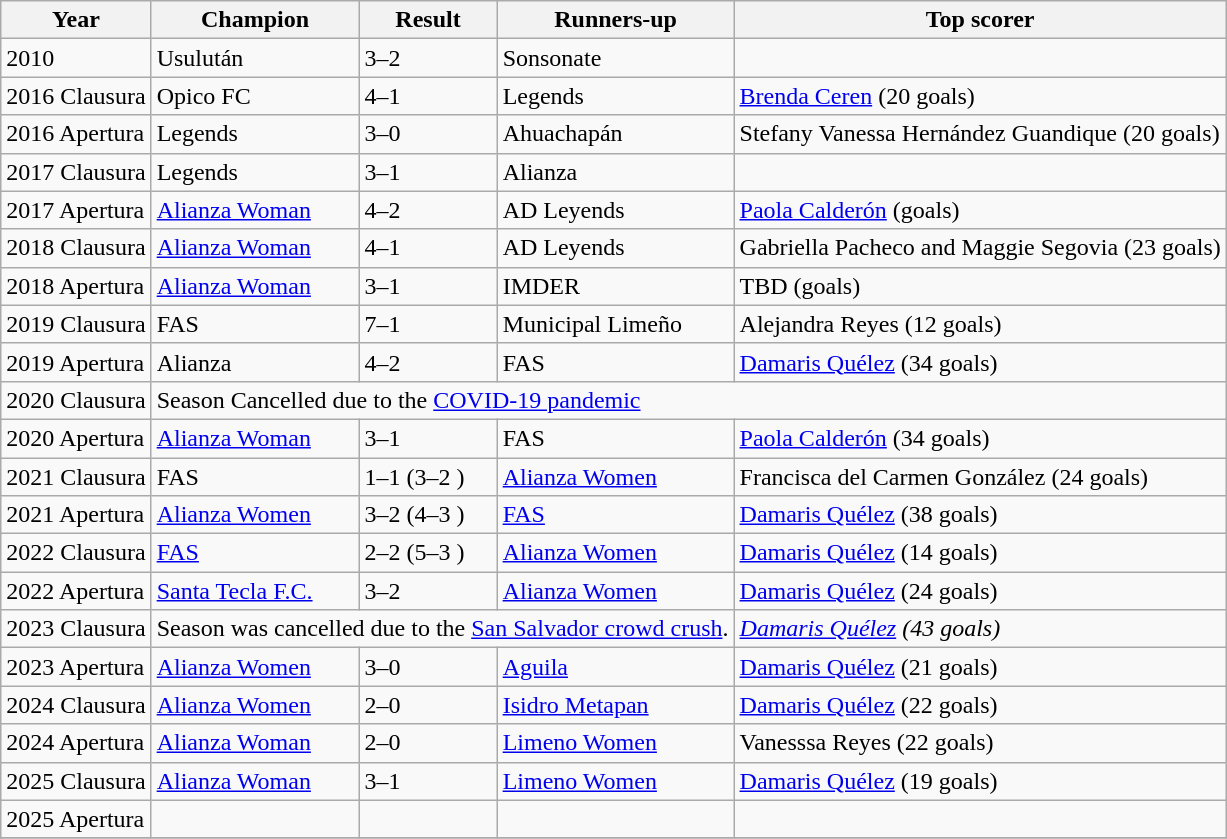<table class="wikitable">
<tr>
<th>Year</th>
<th>Champion</th>
<th>Result</th>
<th>Runners-up</th>
<th>Top scorer</th>
</tr>
<tr>
<td>2010</td>
<td>Usulután</td>
<td>3–2</td>
<td>Sonsonate</td>
<td></td>
</tr>
<tr>
<td>2016 Clausura</td>
<td>Opico FC</td>
<td>4–1</td>
<td>Legends</td>
<td><a href='#'>Brenda Ceren</a> (20 goals)</td>
</tr>
<tr>
<td>2016 Apertura</td>
<td>Legends</td>
<td>3–0</td>
<td>Ahuachapán</td>
<td>Stefany Vanessa Hernández Guandique  (20 goals)</td>
</tr>
<tr>
<td>2017 Clausura</td>
<td>Legends</td>
<td>3–1</td>
<td>Alianza</td>
<td></td>
</tr>
<tr>
<td>2017 Apertura</td>
<td><a href='#'>Alianza Woman</a></td>
<td>4–2</td>
<td>AD Leyends</td>
<td><a href='#'>Paola Calderón</a> (goals)</td>
</tr>
<tr>
<td>2018 Clausura</td>
<td><a href='#'>Alianza Woman</a></td>
<td>4–1</td>
<td>AD Leyends</td>
<td>Gabriella Pacheco and Maggie Segovia (23 goals)</td>
</tr>
<tr>
<td>2018 Apertura</td>
<td><a href='#'>Alianza Woman</a></td>
<td>3–1</td>
<td>IMDER</td>
<td>TBD (goals)</td>
</tr>
<tr>
<td>2019 Clausura </td>
<td>FAS</td>
<td>7–1</td>
<td>Municipal Limeño</td>
<td>Alejandra Reyes (12 goals)</td>
</tr>
<tr>
<td>2019 Apertura</td>
<td>Alianza</td>
<td>4–2</td>
<td>FAS</td>
<td><a href='#'>Damaris Quélez</a> (34 goals)</td>
</tr>
<tr>
<td>2020 Clausura</td>
<td colspan=4>Season Cancelled due to the <a href='#'>COVID-19 pandemic</a></td>
</tr>
<tr>
<td>2020 Apertura</td>
<td><a href='#'>Alianza Woman</a></td>
<td>3–1</td>
<td>FAS</td>
<td><a href='#'>Paola Calderón</a> (34 goals)</td>
</tr>
<tr>
<td>2021 Clausura</td>
<td>FAS</td>
<td>1–1 (3–2 )</td>
<td><a href='#'>Alianza Women</a></td>
<td>Francisca del Carmen González (24 goals)</td>
</tr>
<tr>
<td>2021 Apertura</td>
<td><a href='#'>Alianza Women</a></td>
<td>3–2 (4–3 )</td>
<td><a href='#'>FAS</a></td>
<td><a href='#'>Damaris Quélez</a> (38 goals)</td>
</tr>
<tr>
<td>2022 Clausura</td>
<td><a href='#'>FAS</a></td>
<td>2–2 (5–3 )</td>
<td><a href='#'>Alianza Women</a></td>
<td><a href='#'>Damaris Quélez</a> (14 goals)</td>
</tr>
<tr>
<td>2022 Apertura</td>
<td><a href='#'>Santa Tecla F.C.</a></td>
<td>3–2</td>
<td><a href='#'>Alianza Women</a></td>
<td><a href='#'>Damaris Quélez</a> (24 goals)</td>
</tr>
<tr>
<td>2023 Clausura</td>
<td colspan=3>Season was cancelled due to the <a href='#'>San Salvador crowd crush</a>.</td>
<td><em><a href='#'>Damaris Quélez</a> (43 goals)</em></td>
</tr>
<tr>
<td>2023 Apertura</td>
<td><a href='#'>Alianza Women</a></td>
<td>3–0</td>
<td><a href='#'>Aguila</a></td>
<td><a href='#'>Damaris Quélez</a> (21 goals)</td>
</tr>
<tr>
<td>2024 Clausura</td>
<td><a href='#'>Alianza Women</a></td>
<td>2–0</td>
<td><a href='#'>Isidro Metapan</a></td>
<td><a href='#'>Damaris Quélez</a> (22 goals)</td>
</tr>
<tr>
<td>2024 Apertura</td>
<td><a href='#'>Alianza Woman</a></td>
<td>2–0</td>
<td><a href='#'>Limeno Women</a></td>
<td>Vanesssa Reyes (22 goals)</td>
</tr>
<tr>
<td>2025 Clausura</td>
<td><a href='#'>Alianza Woman</a></td>
<td>3–1</td>
<td><a href='#'>Limeno Women</a></td>
<td><a href='#'>Damaris Quélez</a> (19 goals)</td>
</tr>
<tr>
<td>2025 Apertura</td>
<td></td>
<td></td>
<td></td>
<td></td>
</tr>
<tr>
</tr>
</table>
